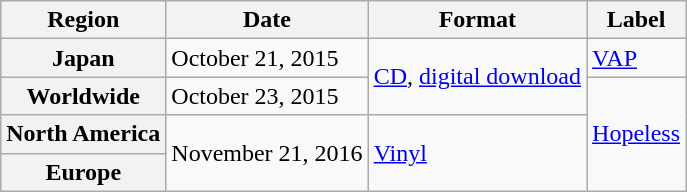<table class="wikitable plainrowheaders">
<tr>
<th scope="col">Region</th>
<th scope="col">Date</th>
<th scope="col">Format</th>
<th scope="col">Label</th>
</tr>
<tr>
<th scope="row">Japan</th>
<td>October 21, 2015</td>
<td rowspan="2"><a href='#'>CD</a>, <a href='#'>digital download</a></td>
<td><a href='#'>VAP</a></td>
</tr>
<tr>
<th scope="row">Worldwide</th>
<td>October 23, 2015</td>
<td rowspan="3"><a href='#'>Hopeless</a></td>
</tr>
<tr>
<th scope="row">North America</th>
<td rowspan="2">November 21, 2016</td>
<td rowspan="2"><a href='#'>Vinyl</a></td>
</tr>
<tr>
<th scope="row">Europe</th>
</tr>
</table>
